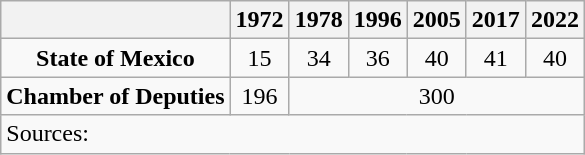<table class="wikitable" style="text-align: center">
<tr>
<th></th>
<th>1972</th>
<th>1978</th>
<th>1996</th>
<th>2005</th>
<th>2017</th>
<th>2022</th>
</tr>
<tr>
<td><strong>State of Mexico</strong></td>
<td>15</td>
<td>34</td>
<td>36</td>
<td>40</td>
<td>41</td>
<td>40</td>
</tr>
<tr>
<td><strong>Chamber of Deputies</strong></td>
<td>196</td>
<td colspan=5>300</td>
</tr>
<tr>
<td colspan=7 style="text-align: left">Sources: </td>
</tr>
</table>
